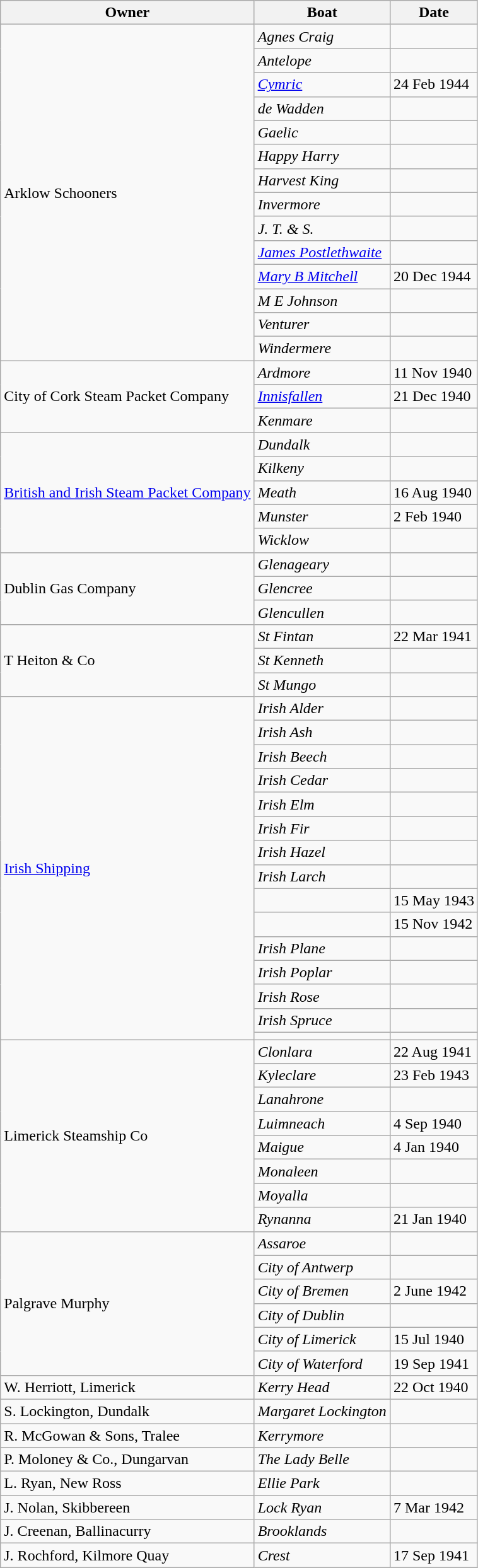<table class="wikitable">
<tr>
<th>Owner</th>
<th>Boat</th>
<th>Date</th>
</tr>
<tr>
<td rowspan="14">Arklow Schooners</td>
<td><em>Agnes Craig</em></td>
<td></td>
</tr>
<tr>
<td><em>Antelope</em></td>
<td></td>
</tr>
<tr>
<td><a href='#'><em>Cymric</em></a></td>
<td>24 Feb 1944</td>
</tr>
<tr>
<td><em>de Wadden</em></td>
<td></td>
</tr>
<tr>
<td><em>Gaelic</em></td>
<td></td>
</tr>
<tr>
<td><em>Happy Harry</em></td>
<td></td>
</tr>
<tr>
<td><em>Harvest King</em></td>
<td></td>
</tr>
<tr>
<td><em>Invermore</em></td>
<td></td>
</tr>
<tr>
<td><em>J. T. & S.</em></td>
<td></td>
</tr>
<tr>
<td><em><a href='#'>James Postlethwaite</a></em></td>
<td></td>
</tr>
<tr>
<td><em><a href='#'>Mary B Mitchell</a></em></td>
<td>20 Dec 1944</td>
</tr>
<tr>
<td><em>M E Johnson</em></td>
<td></td>
</tr>
<tr>
<td><em>Venturer</em></td>
<td></td>
</tr>
<tr>
<td><em>Windermere</em></td>
<td></td>
</tr>
<tr>
<td rowspan="3">City of Cork Steam Packet Company</td>
<td><em>Ardmore</em></td>
<td>11 Nov 1940</td>
</tr>
<tr>
<td><em><a href='#'>Innisfallen</a></em></td>
<td>21 Dec 1940</td>
</tr>
<tr>
<td><em>Kenmare</em></td>
<td></td>
</tr>
<tr>
<td rowspan="5"><a href='#'>British and Irish Steam Packet Company</a></td>
<td><em>Dundalk</em></td>
<td></td>
</tr>
<tr>
<td><em>Kilkeny</em></td>
<td></td>
</tr>
<tr>
<td><em>Meath</em></td>
<td>16 Aug 1940</td>
</tr>
<tr>
<td><em>Munster</em></td>
<td>2 Feb 1940</td>
</tr>
<tr>
<td><em>Wicklow</em></td>
<td></td>
</tr>
<tr>
<td rowspan="3">Dublin Gas Company</td>
<td><em>Glenageary</em></td>
<td></td>
</tr>
<tr>
<td><em>Glencree</em></td>
<td></td>
</tr>
<tr>
<td><em>Glencullen</em></td>
<td></td>
</tr>
<tr>
<td rowspan="3">T Heiton & Co</td>
<td><em>St Fintan</em></td>
<td>22 Mar 1941</td>
</tr>
<tr>
<td><em>St Kenneth</em></td>
<td></td>
</tr>
<tr>
<td><em>St Mungo</em></td>
<td></td>
</tr>
<tr>
<td rowspan="15"><a href='#'>Irish Shipping</a></td>
<td><em>Irish Alder</em></td>
<td></td>
</tr>
<tr>
<td><em>Irish Ash</em></td>
<td></td>
</tr>
<tr>
<td><em>Irish Beech</em></td>
<td></td>
</tr>
<tr>
<td><em>Irish Cedar</em></td>
<td></td>
</tr>
<tr>
<td><em>Irish Elm</em></td>
<td></td>
</tr>
<tr>
<td><em>Irish Fir</em></td>
<td></td>
</tr>
<tr>
<td><em>Irish Hazel</em></td>
<td></td>
</tr>
<tr>
<td><em>Irish Larch</em></td>
<td></td>
</tr>
<tr>
<td></td>
<td>15 May 1943</td>
</tr>
<tr>
<td></td>
<td>15 Nov 1942</td>
</tr>
<tr>
<td><em>Irish Plane</em></td>
<td></td>
</tr>
<tr>
<td><em>Irish Poplar</em></td>
<td></td>
</tr>
<tr>
<td><em>Irish Rose</em></td>
<td></td>
</tr>
<tr>
<td><em>Irish Spruce</em></td>
<td></td>
</tr>
<tr>
<td></td>
<td></td>
</tr>
<tr>
<td rowspan="8">Limerick Steamship Co</td>
<td><em>Clonlara</em></td>
<td>22 Aug 1941</td>
</tr>
<tr>
<td><em>Kyleclare</em></td>
<td>23 Feb 1943</td>
</tr>
<tr>
<td><em>Lanahrone</em></td>
<td></td>
</tr>
<tr>
<td><em>Luimneach</em></td>
<td>4 Sep 1940</td>
</tr>
<tr>
<td><em>Maigue</em></td>
<td>4 Jan 1940</td>
</tr>
<tr>
<td><em>Monaleen</em></td>
<td></td>
</tr>
<tr>
<td><em>Moyalla</em></td>
<td></td>
</tr>
<tr>
<td><em>Rynanna</em></td>
<td>21 Jan 1940</td>
</tr>
<tr>
<td rowspan="6">Palgrave Murphy</td>
<td><em>Assaroe</em></td>
<td></td>
</tr>
<tr>
<td><em>City of Antwerp</em></td>
<td></td>
</tr>
<tr>
<td><em>City of Bremen</em></td>
<td>2 June 1942</td>
</tr>
<tr>
<td><em>City of Dublin</em></td>
<td></td>
</tr>
<tr>
<td><em>City of Limerick</em></td>
<td>15 Jul 1940</td>
</tr>
<tr>
<td><em>City of Waterford</em></td>
<td>19 Sep 1941</td>
</tr>
<tr>
<td>W. Herriott, Limerick</td>
<td><em>Kerry Head</em></td>
<td>22 Oct 1940</td>
</tr>
<tr>
<td>S. Lockington, Dundalk</td>
<td><em>Margaret Lockington</em></td>
<td></td>
</tr>
<tr>
<td>R. McGowan & Sons, Tralee</td>
<td><em>Kerrymore</em></td>
<td></td>
</tr>
<tr>
<td>P. Moloney & Co., Dungarvan</td>
<td><em>The Lady Belle</em></td>
<td></td>
</tr>
<tr>
<td>L. Ryan, New Ross</td>
<td><em>Ellie Park</em></td>
<td></td>
</tr>
<tr>
<td>J. Nolan, Skibbereen</td>
<td><em>Lock Ryan</em></td>
<td>7 Mar 1942</td>
</tr>
<tr>
<td>J. Creenan, Ballinacurry</td>
<td><em>Brooklands</em></td>
<td></td>
</tr>
<tr>
<td>J. Rochford, Kilmore Quay</td>
<td><em>Crest</em></td>
<td>17 Sep 1941</td>
</tr>
</table>
